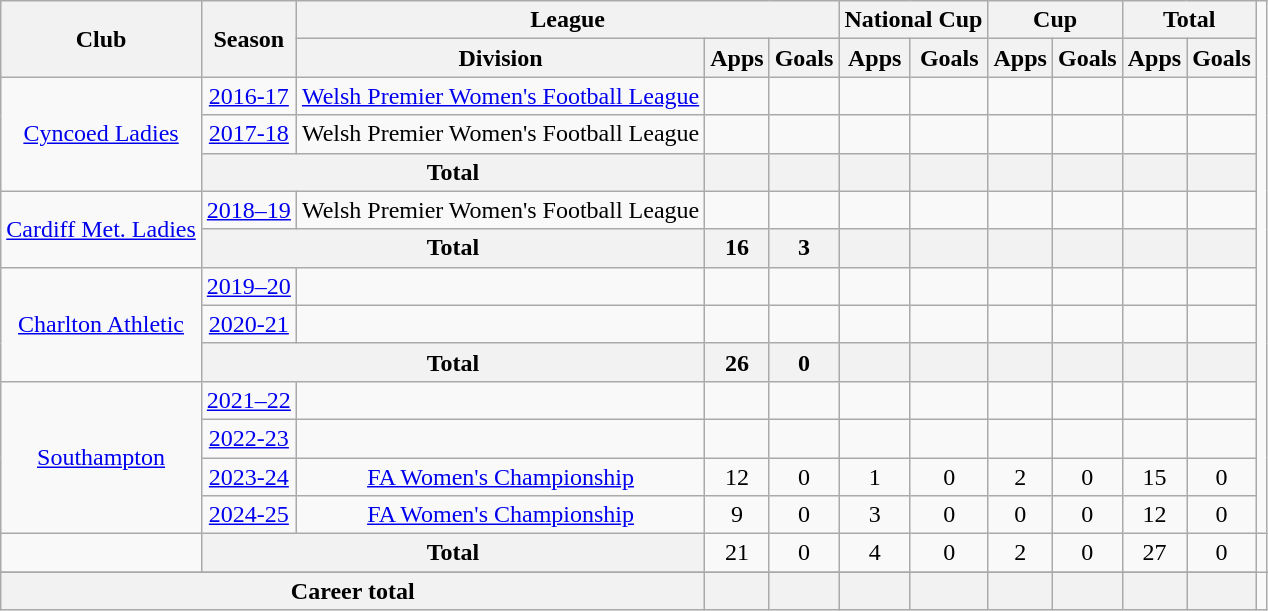<table class="wikitable" style="text-align:center">
<tr>
<th rowspan="2">Club</th>
<th rowspan="2">Season</th>
<th colspan="3">League</th>
<th colspan="2">National Cup</th>
<th colspan="2">Cup</th>
<th colspan="2">Total</th>
</tr>
<tr>
<th>Division</th>
<th>Apps</th>
<th>Goals</th>
<th>Apps</th>
<th>Goals</th>
<th>Apps</th>
<th>Goals</th>
<th>Apps</th>
<th>Goals</th>
</tr>
<tr>
<td rowspan="3"><a href='#'>Cyncoed Ladies</a></td>
<td><a href='#'>2016-17</a></td>
<td><a href='#'>Welsh Premier Women's Football League</a></td>
<td></td>
<td></td>
<td></td>
<td></td>
<td></td>
<td></td>
<td></td>
<td></td>
</tr>
<tr>
<td><a href='#'>2017-18</a></td>
<td>Welsh Premier Women's Football League</td>
<td></td>
<td></td>
<td></td>
<td></td>
<td></td>
<td></td>
<td></td>
<td></td>
</tr>
<tr>
<th colspan="2">Total</th>
<th></th>
<th></th>
<th></th>
<th></th>
<th></th>
<th></th>
<th></th>
<th></th>
</tr>
<tr>
<td rowspan="2"><a href='#'>Cardiff Met. Ladies</a></td>
<td><a href='#'>2018–19</a></td>
<td>Welsh Premier Women's Football League</td>
<td></td>
<td></td>
<td></td>
<td></td>
<td></td>
<td></td>
<td></td>
<td></td>
</tr>
<tr>
<th colspan="2">Total</th>
<th>16</th>
<th>3</th>
<th></th>
<th></th>
<th></th>
<th></th>
<th></th>
<th></th>
</tr>
<tr>
<td rowspan="3"><a href='#'>Charlton Athletic</a></td>
<td><a href='#'>2019–20</a></td>
<td></td>
<td></td>
<td></td>
<td></td>
<td></td>
<td></td>
<td></td>
<td></td>
<td></td>
</tr>
<tr>
<td><a href='#'>2020-21</a></td>
<td></td>
<td></td>
<td></td>
<td></td>
<td></td>
<td></td>
<td></td>
<td></td>
<td></td>
</tr>
<tr>
<th colspan="2">Total</th>
<th>26</th>
<th>0</th>
<th></th>
<th></th>
<th></th>
<th></th>
<th></th>
<th></th>
</tr>
<tr>
<td rowspan="4"><a href='#'>Southampton</a></td>
<td><a href='#'>2021–22</a></td>
<td></td>
<td></td>
<td></td>
<td></td>
<td></td>
<td></td>
<td></td>
<td></td>
<td></td>
</tr>
<tr>
<td><a href='#'>2022-23</a></td>
<td></td>
<td></td>
<td></td>
<td></td>
<td></td>
<td></td>
<td></td>
<td></td>
<td></td>
</tr>
<tr>
<td><a href='#'>2023-24</a></td>
<td><a href='#'>FA Women's Championship</a></td>
<td>12</td>
<td>0</td>
<td>1</td>
<td>0</td>
<td>2</td>
<td>0</td>
<td>15</td>
<td>0</td>
</tr>
<tr>
<td><a href='#'>2024-25</a></td>
<td><a href='#'>FA Women's Championship</a></td>
<td>9</td>
<td>0</td>
<td>3</td>
<td>0</td>
<td>0</td>
<td>0</td>
<td>12</td>
<td>0</td>
</tr>
<tr>
<td></td>
<th colspan="2">Total</th>
<td>21</td>
<td>0</td>
<td>4</td>
<td>0</td>
<td>2</td>
<td>0</td>
<td>27</td>
<td>0</td>
<td></td>
</tr>
<tr>
</tr>
<tr>
<th colspan="3">Career total</th>
<th></th>
<th></th>
<th></th>
<th></th>
<th></th>
<th></th>
<th></th>
<th></th>
</tr>
</table>
